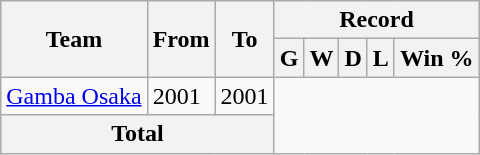<table class="wikitable" style="text-align: center">
<tr>
<th rowspan="2">Team</th>
<th rowspan="2">From</th>
<th rowspan="2">To</th>
<th colspan="5">Record</th>
</tr>
<tr>
<th>G</th>
<th>W</th>
<th>D</th>
<th>L</th>
<th>Win %</th>
</tr>
<tr>
<td align="left"><a href='#'>Gamba Osaka</a></td>
<td align="left">2001</td>
<td align="left">2001<br></td>
</tr>
<tr>
<th colspan="3">Total<br></th>
</tr>
</table>
